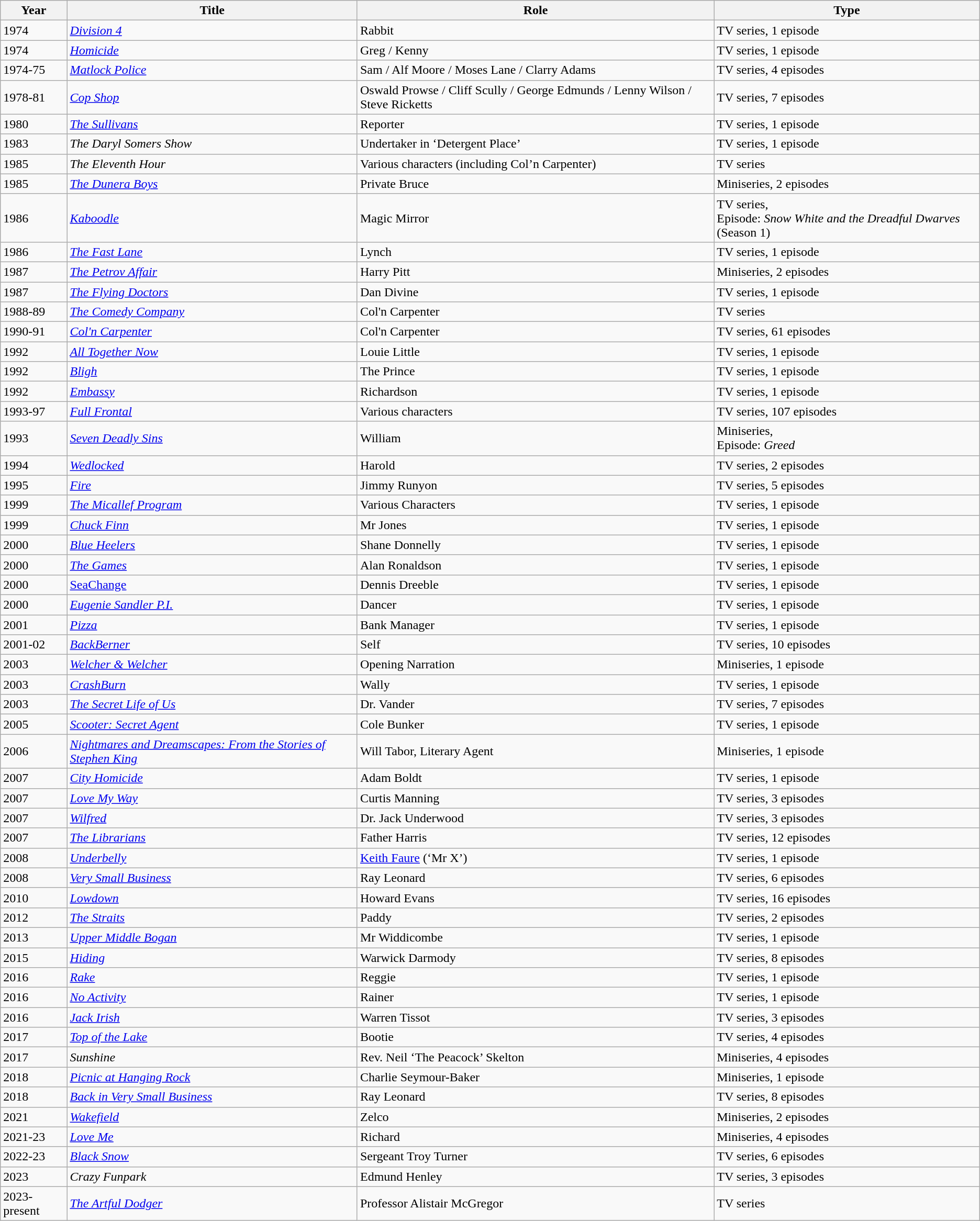<table class="wikitable">
<tr>
<th>Year</th>
<th>Title</th>
<th>Role</th>
<th>Type</th>
</tr>
<tr>
<td>1974</td>
<td><em><a href='#'>Division 4</a></em></td>
<td>Rabbit</td>
<td>TV series, 1 episode</td>
</tr>
<tr>
<td>1974</td>
<td><em><a href='#'>Homicide</a></em></td>
<td>Greg / Kenny</td>
<td>TV series, 1 episode</td>
</tr>
<tr>
<td>1974-75</td>
<td><em><a href='#'>Matlock Police</a></em></td>
<td>Sam / Alf Moore / Moses Lane / Clarry Adams</td>
<td>TV series, 4 episodes</td>
</tr>
<tr>
<td>1978-81</td>
<td><em><a href='#'>Cop Shop</a></em></td>
<td>Oswald Prowse / Cliff Scully / George Edmunds / Lenny Wilson / Steve Ricketts</td>
<td>TV series, 7 episodes</td>
</tr>
<tr>
<td>1980</td>
<td><em><a href='#'>The Sullivans</a></em></td>
<td>Reporter</td>
<td>TV series, 1 episode</td>
</tr>
<tr>
<td>1983</td>
<td><em>The Daryl Somers Show</em></td>
<td>Undertaker in ‘Detergent Place’</td>
<td>TV series, 1 episode</td>
</tr>
<tr>
<td>1985</td>
<td><em>The Eleventh Hour</em></td>
<td>Various characters (including Col’n Carpenter)</td>
<td>TV series</td>
</tr>
<tr>
<td>1985</td>
<td><em><a href='#'>The Dunera Boys</a></em></td>
<td>Private Bruce</td>
<td>Miniseries, 2 episodes</td>
</tr>
<tr>
<td>1986</td>
<td><em><a href='#'>Kaboodle</a> </em></td>
<td>Magic Mirror</td>
<td>TV series,<br>Episode: <em>Snow White and the Dreadful Dwarves</em> (Season 1)</td>
</tr>
<tr>
<td>1986</td>
<td><em><a href='#'>The Fast Lane</a></em></td>
<td>Lynch</td>
<td>TV series, 1 episode</td>
</tr>
<tr>
<td>1987</td>
<td><em><a href='#'>The Petrov Affair</a></em></td>
<td>Harry Pitt</td>
<td>Miniseries, 2 episodes</td>
</tr>
<tr>
<td>1987</td>
<td><em><a href='#'>The Flying Doctors</a></em></td>
<td>Dan Divine</td>
<td>TV series, 1 episode</td>
</tr>
<tr>
<td>1988-89</td>
<td><em><a href='#'>The Comedy Company</a></em></td>
<td>Col'n Carpenter</td>
<td>TV series</td>
</tr>
<tr>
<td>1990-91</td>
<td><em><a href='#'>Col'n Carpenter</a> </em></td>
<td>Col'n Carpenter</td>
<td>TV series, 61 episodes</td>
</tr>
<tr>
<td>1992</td>
<td><em><a href='#'>All Together Now</a></em></td>
<td>Louie Little</td>
<td>TV series, 1 episode</td>
</tr>
<tr>
<td>1992</td>
<td><em><a href='#'>Bligh</a></em></td>
<td>The Prince</td>
<td>TV series, 1 episode</td>
</tr>
<tr>
<td>1992</td>
<td><em><a href='#'>Embassy</a></em></td>
<td>Richardson</td>
<td>TV series, 1 episode</td>
</tr>
<tr>
<td>1993-97</td>
<td><em><a href='#'>Full Frontal</a></em></td>
<td>Various characters</td>
<td>TV series, 107 episodes</td>
</tr>
<tr>
<td>1993</td>
<td><em><a href='#'>Seven Deadly Sins</a></em></td>
<td>William</td>
<td>Miniseries,<br>Episode: <em>Greed</em></td>
</tr>
<tr>
<td>1994</td>
<td><em><a href='#'>Wedlocked</a></em></td>
<td>Harold</td>
<td>TV series, 2 episodes</td>
</tr>
<tr>
<td>1995</td>
<td><em><a href='#'>Fire</a></em></td>
<td>Jimmy Runyon</td>
<td>TV series, 5 episodes</td>
</tr>
<tr>
<td>1999</td>
<td><em><a href='#'>The Micallef Program</a></em></td>
<td>Various Characters</td>
<td>TV series, 1 episode</td>
</tr>
<tr>
<td>1999</td>
<td><em><a href='#'>Chuck Finn</a></em></td>
<td>Mr Jones</td>
<td>TV series, 1 episode</td>
</tr>
<tr>
<td>2000</td>
<td><em><a href='#'>Blue Heelers</a></em></td>
<td>Shane Donnelly</td>
<td>TV series, 1 episode</td>
</tr>
<tr>
<td>2000</td>
<td><em><a href='#'>The Games</a></em></td>
<td>Alan Ronaldson</td>
<td>TV series, 1 episode</td>
</tr>
<tr>
<td>2000</td>
<td><a href='#'>SeaChange</a></td>
<td>Dennis Dreeble</td>
<td>TV series, 1 episode</td>
</tr>
<tr>
<td>2000</td>
<td><em><a href='#'>Eugenie Sandler P.I.</a></em></td>
<td>Dancer</td>
<td>TV series, 1 episode</td>
</tr>
<tr>
<td>2001</td>
<td><em><a href='#'>Pizza</a></em></td>
<td>Bank Manager</td>
<td>TV series, 1 episode</td>
</tr>
<tr>
<td>2001-02</td>
<td><em><a href='#'>BackBerner</a></em></td>
<td>Self</td>
<td>TV series, 10 episodes</td>
</tr>
<tr>
<td>2003</td>
<td><em><a href='#'>Welcher & Welcher</a></em></td>
<td>Opening Narration</td>
<td>Miniseries, 1 episode</td>
</tr>
<tr>
<td>2003</td>
<td><em><a href='#'>CrashBurn</a></em></td>
<td>Wally</td>
<td>TV series, 1 episode</td>
</tr>
<tr>
<td>2003</td>
<td><em><a href='#'>The Secret Life of Us</a></em></td>
<td>Dr. Vander</td>
<td>TV series, 7 episodes</td>
</tr>
<tr>
<td>2005</td>
<td><em><a href='#'>Scooter: Secret Agent</a></em></td>
<td>Cole Bunker</td>
<td>TV series, 1 episode</td>
</tr>
<tr>
<td>2006</td>
<td><em><a href='#'>Nightmares and Dreamscapes: From the Stories of Stephen King</a></em></td>
<td>Will Tabor, Literary Agent</td>
<td>Miniseries, 1 episode</td>
</tr>
<tr>
<td>2007</td>
<td><em><a href='#'>City Homicide</a></em></td>
<td>Adam Boldt</td>
<td>TV series, 1 episode</td>
</tr>
<tr>
<td>2007</td>
<td><em><a href='#'>Love My Way</a></em></td>
<td>Curtis Manning</td>
<td>TV series, 3 episodes</td>
</tr>
<tr>
<td>2007</td>
<td><em><a href='#'>Wilfred</a></em></td>
<td>Dr. Jack Underwood</td>
<td>TV series, 3 episodes</td>
</tr>
<tr>
<td>2007</td>
<td><em><a href='#'>The Librarians</a></em></td>
<td>Father Harris</td>
<td>TV series, 12 episodes</td>
</tr>
<tr>
<td>2008</td>
<td><em><a href='#'>Underbelly</a></em></td>
<td><a href='#'>Keith Faure</a> (‘Mr X’)</td>
<td>TV series, 1 episode</td>
</tr>
<tr>
<td>2008</td>
<td><em><a href='#'>Very Small Business</a></em></td>
<td>Ray Leonard</td>
<td>TV series, 6 episodes</td>
</tr>
<tr>
<td>2010</td>
<td><em><a href='#'>Lowdown</a></em></td>
<td>Howard Evans</td>
<td>TV series, 16 episodes</td>
</tr>
<tr>
<td>2012</td>
<td><em><a href='#'>The Straits</a></em></td>
<td>Paddy</td>
<td>TV series, 2 episodes</td>
</tr>
<tr>
<td>2013</td>
<td><em><a href='#'>Upper Middle Bogan</a></em></td>
<td>Mr Widdicombe</td>
<td>TV series, 1 episode</td>
</tr>
<tr>
<td>2015</td>
<td><em><a href='#'>Hiding</a></em></td>
<td>Warwick Darmody</td>
<td>TV series, 8 episodes</td>
</tr>
<tr>
<td>2016</td>
<td><em><a href='#'>Rake</a></em></td>
<td>Reggie</td>
<td>TV series, 1 episode</td>
</tr>
<tr>
<td>2016</td>
<td><em><a href='#'>No Activity</a></em></td>
<td>Rainer</td>
<td>TV series, 1 episode</td>
</tr>
<tr>
<td>2016</td>
<td><em><a href='#'>Jack Irish</a></em></td>
<td>Warren Tissot</td>
<td>TV series, 3 episodes</td>
</tr>
<tr>
<td>2017</td>
<td><em><a href='#'>Top of the Lake</a></em></td>
<td>Bootie</td>
<td>TV series, 4 episodes</td>
</tr>
<tr>
<td>2017</td>
<td><em>Sunshine</em></td>
<td>Rev. Neil ‘The Peacock’ Skelton</td>
<td>Miniseries, 4 episodes</td>
</tr>
<tr>
<td>2018</td>
<td><em><a href='#'>Picnic at Hanging Rock</a></em></td>
<td>Charlie Seymour-Baker</td>
<td>Miniseries, 1 episode</td>
</tr>
<tr>
<td>2018</td>
<td><em><a href='#'>Back in Very Small Business</a></em></td>
<td>Ray Leonard</td>
<td>TV series, 8 episodes</td>
</tr>
<tr>
<td>2021</td>
<td><em><a href='#'>Wakefield</a></em></td>
<td>Zelco</td>
<td>Miniseries, 2 episodes</td>
</tr>
<tr>
<td>2021-23</td>
<td><em><a href='#'>Love Me</a></em></td>
<td>Richard</td>
<td>Miniseries, 4 episodes</td>
</tr>
<tr>
<td>2022-23</td>
<td><em><a href='#'>Black Snow</a></em></td>
<td>Sergeant Troy Turner</td>
<td>TV series, 6 episodes</td>
</tr>
<tr>
<td>2023</td>
<td><em>Crazy Funpark</em></td>
<td>Edmund Henley</td>
<td>TV series, 3 episodes</td>
</tr>
<tr>
<td>2023-present</td>
<td><em><a href='#'>The Artful Dodger</a></em></td>
<td>Professor Alistair McGregor</td>
<td>TV series</td>
</tr>
</table>
